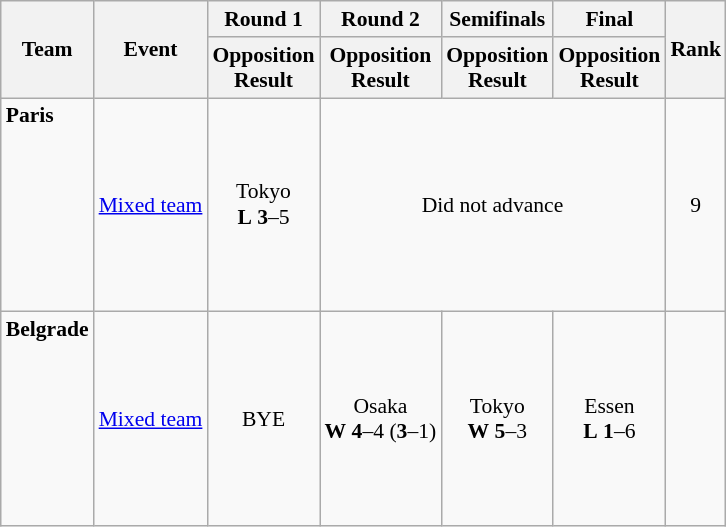<table class="wikitable" border="1" style="font-size:90%">
<tr>
<th rowspan=2>Team</th>
<th rowspan=2>Event</th>
<th>Round 1</th>
<th>Round 2</th>
<th>Semifinals</th>
<th>Final</th>
<th rowspan=2>Rank</th>
</tr>
<tr>
<th>Opposition<br>Result</th>
<th>Opposition<br>Result</th>
<th>Opposition<br>Result</th>
<th>Opposition<br>Result</th>
</tr>
<tr>
<td><strong>Paris</strong><br><br><br><br><br><br><br><br></td>
<td><a href='#'>Mixed team</a></td>
<td align=center>Tokyo <br> <strong>L</strong> <strong>3</strong>–5</td>
<td align=center colspan=3>Did not advance</td>
<td align=center>9</td>
</tr>
<tr>
<td><strong>Belgrade</strong><br><br><br><br><br><br><br><br></td>
<td><a href='#'>Mixed team</a></td>
<td align=center>BYE</td>
<td align=center>Osaka <br> <strong>W</strong> <strong>4</strong>–4 (<strong>3</strong>–1)</td>
<td align=center>Tokyo <br> <strong>W</strong> <strong>5</strong>–3</td>
<td align=center>Essen <br> <strong>L</strong> <strong>1</strong>–6</td>
<td align=center></td>
</tr>
</table>
